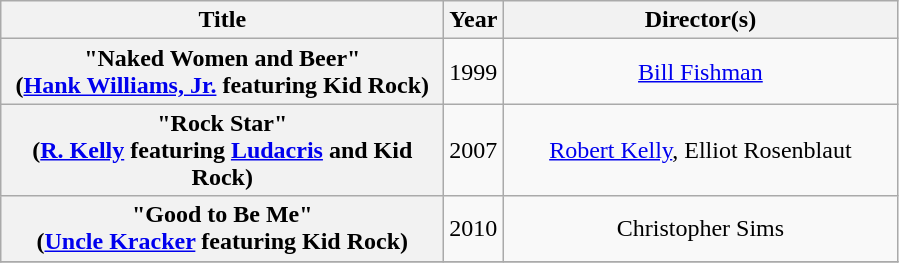<table class="wikitable plainrowheaders" style="text-align:center;">
<tr>
<th scope="col" style="width:18em;">Title</th>
<th scope="col">Year</th>
<th scope="col" style="width:16em;">Director(s)</th>
</tr>
<tr>
<th scope="row">"Naked Women and Beer"<br><span>(<a href='#'>Hank Williams, Jr.</a> featuring Kid Rock)</span></th>
<td>1999</td>
<td><a href='#'>Bill Fishman</a></td>
</tr>
<tr>
<th scope="row">"Rock Star"<br><span>(<a href='#'>R. Kelly</a> featuring <a href='#'>Ludacris</a> and Kid Rock)</span></th>
<td>2007</td>
<td><a href='#'>Robert Kelly</a>, Elliot Rosenblaut</td>
</tr>
<tr>
<th scope="row">"Good to Be Me"<br><span>(<a href='#'>Uncle Kracker</a> featuring Kid Rock)</span></th>
<td>2010</td>
<td>Christopher Sims</td>
</tr>
<tr>
</tr>
</table>
